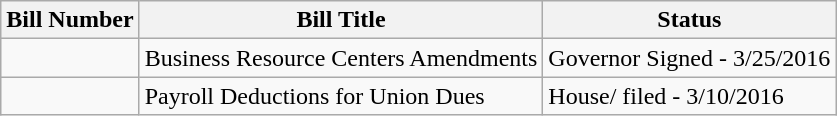<table class="wikitable">
<tr>
<th>Bill Number</th>
<th>Bill Title</th>
<th>Status</th>
</tr>
<tr>
<td></td>
<td>Business Resource Centers Amendments</td>
<td>Governor Signed - 3/25/2016</td>
</tr>
<tr>
<td></td>
<td>Payroll Deductions for Union Dues</td>
<td>House/ filed - 3/10/2016</td>
</tr>
</table>
